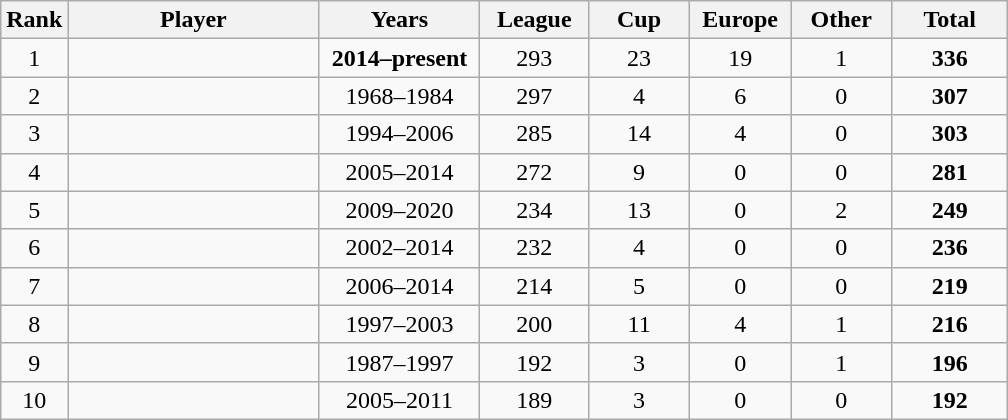<table class="wikitable sortable nowrap" style="text-align:center">
<tr>
<th>Rank</th>
<th width=160>Player</th>
<th width=100>Years</th>
<th width=65>League</th>
<th width=60>Cup</th>
<th width=60>Europe</th>
<th width=60>Other</th>
<th width=70>Total</th>
</tr>
<tr>
<td>1</td>
<td style="text-align:left"> <strong></strong></td>
<td><strong>2014–present</strong></td>
<td>293</td>
<td>23</td>
<td>19</td>
<td>1</td>
<td><strong>336</strong></td>
</tr>
<tr>
<td>2</td>
<td style="text-align:left"> </td>
<td>1968–1984</td>
<td>297</td>
<td>4</td>
<td>6</td>
<td>0</td>
<td><strong>307</strong></td>
</tr>
<tr>
<td>3</td>
<td style="text-align:left"> </td>
<td>1994–2006</td>
<td>285</td>
<td>14</td>
<td>4</td>
<td>0</td>
<td><strong>303</strong></td>
</tr>
<tr>
<td>4</td>
<td style="text-align:left"> </td>
<td>2005–2014</td>
<td>272</td>
<td>9</td>
<td>0</td>
<td>0</td>
<td><strong>281</strong></td>
</tr>
<tr>
<td>5</td>
<td style="text-align:left"> </td>
<td>2009–2020</td>
<td>234</td>
<td>13</td>
<td>0</td>
<td>2</td>
<td><strong>249</strong></td>
</tr>
<tr>
<td>6</td>
<td style="text-align:left"> </td>
<td>2002–2014</td>
<td>232</td>
<td>4</td>
<td>0</td>
<td>0</td>
<td><strong>236</strong></td>
</tr>
<tr>
<td>7</td>
<td style="text-align:left"> </td>
<td>2006–2014</td>
<td>214</td>
<td>5</td>
<td>0</td>
<td>0</td>
<td><strong>219</strong></td>
</tr>
<tr>
<td>8</td>
<td style="text-align:left"> </td>
<td>1997–2003</td>
<td>200</td>
<td>11</td>
<td>4</td>
<td>1</td>
<td><strong>216</strong></td>
</tr>
<tr>
<td>9</td>
<td style="text-align:left">  </td>
<td>1987–1997</td>
<td>192</td>
<td>3</td>
<td>0</td>
<td>1</td>
<td><strong>196</strong></td>
</tr>
<tr>
<td>10</td>
<td style="text-align:left"> </td>
<td>2005–2011</td>
<td>189</td>
<td>3</td>
<td>0</td>
<td>0</td>
<td><strong>192</strong></td>
</tr>
</table>
